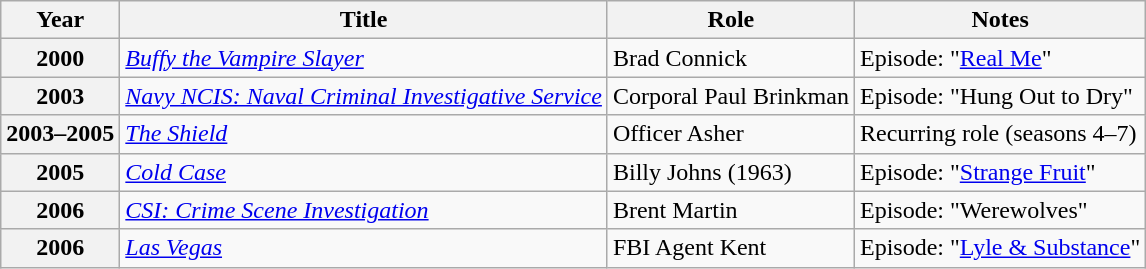<table class="wikitable plainrowheaders sortable" style="margin-right: 0;">
<tr>
<th>Year</th>
<th>Title</th>
<th>Role</th>
<th>Notes</th>
</tr>
<tr>
<th scope="row">2000</th>
<td><em><a href='#'>Buffy the Vampire Slayer</a></em></td>
<td>Brad Connick</td>
<td>Episode: "<a href='#'>Real Me</a>"</td>
</tr>
<tr>
<th scope="row">2003</th>
<td><em><a href='#'>Navy NCIS: Naval Criminal Investigative Service</a></em></td>
<td>Corporal Paul Brinkman</td>
<td>Episode: "Hung Out to Dry"</td>
</tr>
<tr>
<th scope="row">2003–2005</th>
<td data-sort-value="Shield"><em><a href='#'>The Shield</a></em></td>
<td>Officer Asher</td>
<td>Recurring role (seasons 4–7)</td>
</tr>
<tr>
<th scope="row">2005</th>
<td><em><a href='#'>Cold Case</a></em></td>
<td>Billy Johns (1963)</td>
<td>Episode: "<a href='#'>Strange Fruit</a>"</td>
</tr>
<tr>
<th scope="row">2006</th>
<td><em><a href='#'>CSI: Crime Scene Investigation</a></em></td>
<td>Brent Martin</td>
<td>Episode: "Werewolves"</td>
</tr>
<tr>
<th scope="row">2006</th>
<td><em><a href='#'>Las Vegas</a></em></td>
<td>FBI Agent Kent</td>
<td>Episode: "<a href='#'>Lyle & Substance</a>"</td>
</tr>
</table>
